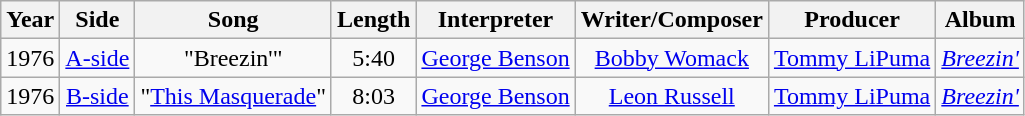<table class="wikitable">
<tr>
<th>Year</th>
<th>Side</th>
<th>Song</th>
<th>Length</th>
<th>Interpreter</th>
<th>Writer/Composer</th>
<th>Producer</th>
<th>Album</th>
</tr>
<tr>
<td style="text-align:center;">1976</td>
<td style="text-align:center;"><a href='#'>A-side</a></td>
<td style="text-align:center;">"Breezin'"</td>
<td style="text-align:center;">5:40<br></td>
<td style="text-align:center;"><a href='#'>George Benson</a></td>
<td style="text-align:center;"><a href='#'>Bobby Womack</a></td>
<td style="text-align:center;"><a href='#'>Tommy LiPuma</a></td>
<td style="text-align:center;"><em><a href='#'>Breezin'</a></em></td>
</tr>
<tr>
<td style="text-align:center;">1976</td>
<td style="text-align:center;"><a href='#'>B-side</a></td>
<td style="text-align:center;">"<a href='#'>This Masquerade</a>"</td>
<td style="text-align:center;">8:03</td>
<td style="text-align:center;"><a href='#'>George Benson</a></td>
<td style="text-align:center;"><a href='#'>Leon Russell</a></td>
<td style="text-align:center;"><a href='#'>Tommy LiPuma</a></td>
<td style="text-align:center;"><em><a href='#'>Breezin'</a></em></td>
</tr>
</table>
